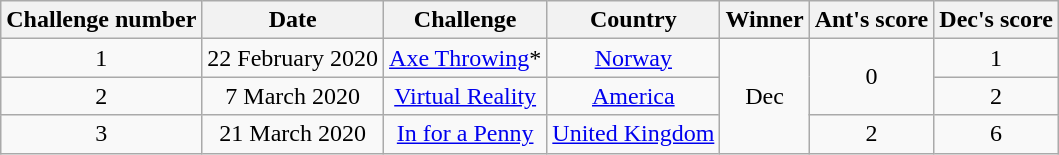<table class="wikitable" style="text-align:center">
<tr>
<th>Challenge number</th>
<th>Date</th>
<th>Challenge</th>
<th>Country</th>
<th>Winner</th>
<th>Ant's score</th>
<th>Dec's score</th>
</tr>
<tr>
<td>1</td>
<td>22 February 2020</td>
<td><a href='#'>Axe Throwing</a>*</td>
<td><a href='#'>Norway</a></td>
<td rowspan="3">Dec</td>
<td rowspan="2">0</td>
<td>1</td>
</tr>
<tr>
<td>2</td>
<td>7 March 2020</td>
<td><a href='#'>Virtual Reality</a></td>
<td><a href='#'>America</a></td>
<td>2</td>
</tr>
<tr>
<td>3</td>
<td>21 March 2020</td>
<td><a href='#'>In for a Penny</a></td>
<td><a href='#'>United Kingdom</a></td>
<td>2</td>
<td>6</td>
</tr>
</table>
